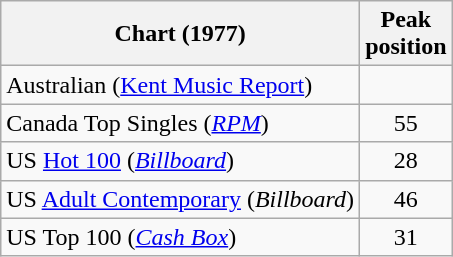<table class="wikitable sortable">
<tr>
<th>Chart (1977)</th>
<th>Peak<br>position</th>
</tr>
<tr>
<td>Australian (<a href='#'>Kent Music Report</a>)</td>
<td></td>
</tr>
<tr>
<td>Canada Top Singles (<em><a href='#'>RPM</a></em>)</td>
<td style="text-align:center;">55</td>
</tr>
<tr>
<td>US <a href='#'>Hot 100</a> (<em><a href='#'>Billboard</a></em>)</td>
<td style="text-align:center;">28</td>
</tr>
<tr>
<td>US <a href='#'>Adult Contemporary</a> (<em>Billboard</em>)</td>
<td style="text-align:center;">46</td>
</tr>
<tr>
<td>US Top 100 (<a href='#'><em>Cash Box</em></a>)</td>
<td align="center">31</td>
</tr>
</table>
